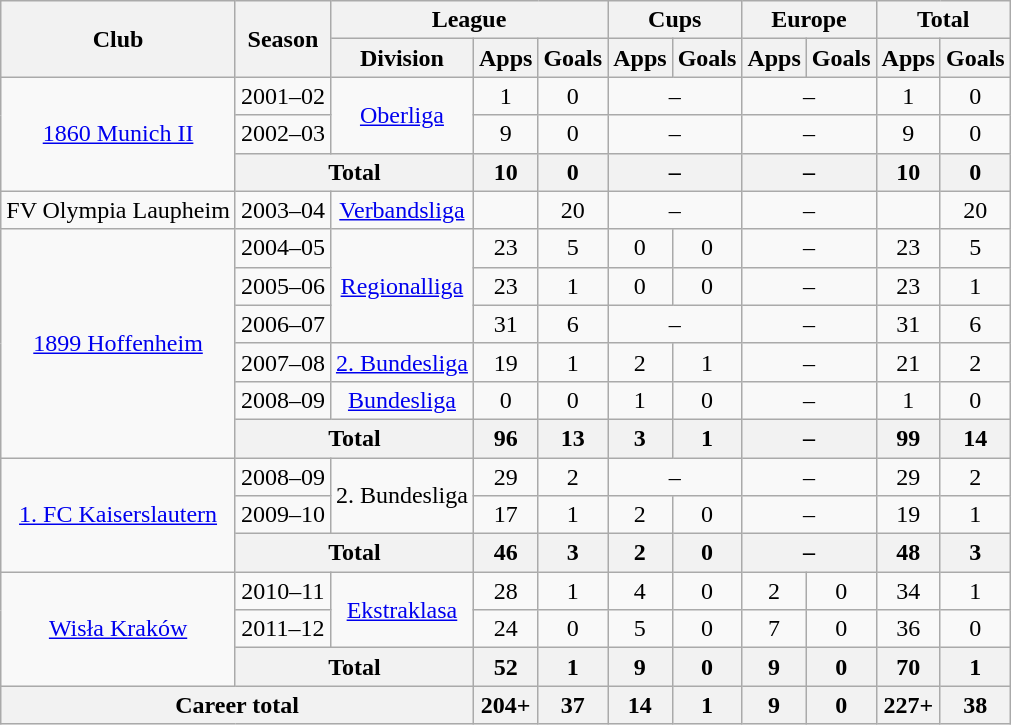<table class="wikitable" style="text-align:center">
<tr>
<th rowspan="2">Club</th>
<th rowspan="2">Season</th>
<th colspan="3">League</th>
<th colspan="2">Cups</th>
<th colspan="2">Europe</th>
<th colspan="2">Total</th>
</tr>
<tr>
<th>Division</th>
<th>Apps</th>
<th>Goals</th>
<th>Apps</th>
<th>Goals</th>
<th>Apps</th>
<th>Goals</th>
<th>Apps</th>
<th>Goals</th>
</tr>
<tr>
<td rowspan="3"><a href='#'>1860 Munich II</a></td>
<td>2001–02</td>
<td rowspan="2"><a href='#'>Oberliga</a></td>
<td>1</td>
<td>0</td>
<td colspan="2">–</td>
<td colspan="2">–</td>
<td>1</td>
<td>0</td>
</tr>
<tr>
<td>2002–03</td>
<td>9</td>
<td>0</td>
<td colspan="2">–</td>
<td colspan="2">–</td>
<td>9</td>
<td>0</td>
</tr>
<tr>
<th colspan="2">Total</th>
<th>10</th>
<th>0</th>
<th colspan="2">–</th>
<th colspan="2">–</th>
<th>10</th>
<th>0</th>
</tr>
<tr>
<td>FV Olympia Laupheim</td>
<td>2003–04</td>
<td><a href='#'>Verbandsliga</a></td>
<td></td>
<td>20</td>
<td colspan="2">–</td>
<td colspan="2">–</td>
<td></td>
<td>20</td>
</tr>
<tr>
<td rowspan="6"><a href='#'>1899 Hoffenheim</a></td>
<td>2004–05</td>
<td rowspan="3"><a href='#'>Regionalliga</a></td>
<td>23</td>
<td>5</td>
<td>0</td>
<td>0</td>
<td colspan="2">–</td>
<td>23</td>
<td>5</td>
</tr>
<tr>
<td>2005–06</td>
<td>23</td>
<td>1</td>
<td>0</td>
<td>0</td>
<td colspan="2">–</td>
<td>23</td>
<td>1</td>
</tr>
<tr>
<td>2006–07</td>
<td>31</td>
<td>6</td>
<td colspan="2">–</td>
<td colspan="2">–</td>
<td>31</td>
<td>6</td>
</tr>
<tr>
<td>2007–08</td>
<td><a href='#'>2. Bundesliga</a></td>
<td>19</td>
<td>1</td>
<td>2</td>
<td>1</td>
<td colspan="2">–</td>
<td>21</td>
<td>2</td>
</tr>
<tr>
<td>2008–09</td>
<td><a href='#'>Bundesliga</a></td>
<td>0</td>
<td>0</td>
<td>1</td>
<td>0</td>
<td colspan="2">–</td>
<td>1</td>
<td>0</td>
</tr>
<tr>
<th colspan="2">Total</th>
<th>96</th>
<th>13</th>
<th>3</th>
<th>1</th>
<th colspan="2">–</th>
<th>99</th>
<th>14</th>
</tr>
<tr>
<td rowspan="3"><a href='#'>1. FC Kaiserslautern</a></td>
<td>2008–09</td>
<td rowspan="2">2. Bundesliga</td>
<td>29</td>
<td>2</td>
<td colspan="2">–</td>
<td colspan="2">–</td>
<td>29</td>
<td>2</td>
</tr>
<tr>
<td>2009–10</td>
<td>17</td>
<td>1</td>
<td>2</td>
<td>0</td>
<td colspan="2">–</td>
<td>19</td>
<td>1</td>
</tr>
<tr>
<th colspan="2">Total</th>
<th>46</th>
<th>3</th>
<th>2</th>
<th>0</th>
<th colspan="2">–</th>
<th>48</th>
<th>3</th>
</tr>
<tr>
<td rowspan="3"><a href='#'>Wisła Kraków</a></td>
<td>2010–11</td>
<td rowspan="2"><a href='#'>Ekstraklasa</a></td>
<td>28</td>
<td>1</td>
<td>4</td>
<td>0</td>
<td>2</td>
<td>0</td>
<td>34</td>
<td>1</td>
</tr>
<tr>
<td>2011–12</td>
<td>24</td>
<td>0</td>
<td>5</td>
<td>0</td>
<td>7</td>
<td>0</td>
<td>36</td>
<td>0</td>
</tr>
<tr>
<th colspan="2">Total</th>
<th>52</th>
<th>1</th>
<th>9</th>
<th>0</th>
<th>9</th>
<th>0</th>
<th>70</th>
<th>1</th>
</tr>
<tr>
<th colspan="3">Career total</th>
<th>204+</th>
<th>37</th>
<th>14</th>
<th>1</th>
<th>9</th>
<th>0</th>
<th>227+</th>
<th>38</th>
</tr>
</table>
